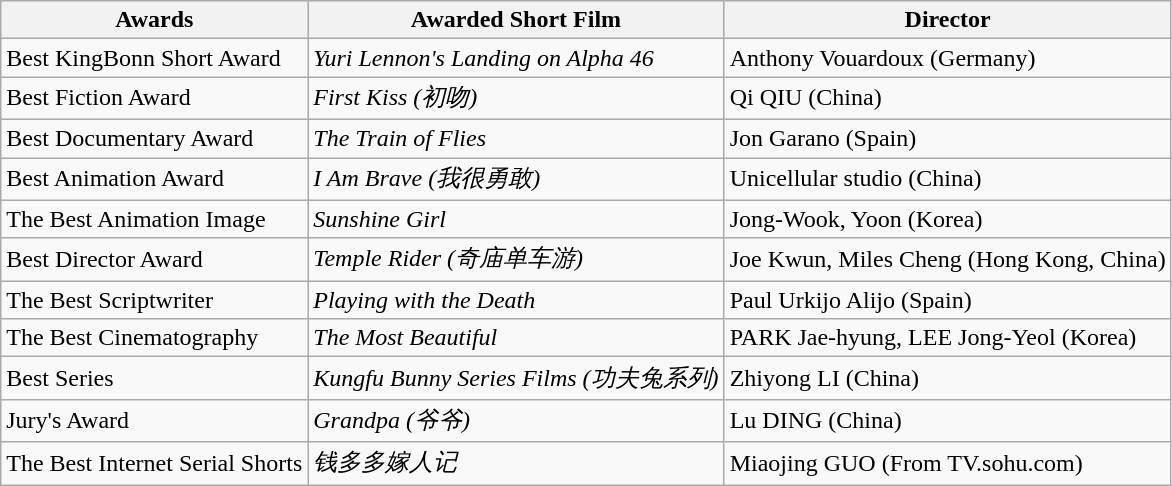<table class="wikitable">
<tr>
<th>Awards</th>
<th>Awarded Short Film</th>
<th>Director</th>
</tr>
<tr>
<td>Best KingBonn Short Award</td>
<td><em>Yuri Lennon's Landing on Alpha 46</em></td>
<td>Anthony Vouardoux (Germany)</td>
</tr>
<tr>
<td>Best Fiction Award</td>
<td><em>First Kiss (初吻)</em></td>
<td>Qi QIU (China)</td>
</tr>
<tr>
<td>Best Documentary Award</td>
<td><em>The Train of Flies</em></td>
<td>Jon Garano (Spain)</td>
</tr>
<tr>
<td>Best Animation Award</td>
<td><em>I Am Brave (我很勇敢)</em></td>
<td>Unicellular studio (China)</td>
</tr>
<tr>
<td>The Best Animation Image</td>
<td><em>Sunshine Girl</em></td>
<td>Jong-Wook, Yoon (Korea)</td>
</tr>
<tr>
<td>Best Director Award</td>
<td><em>Temple Rider (奇庙单车游)</em></td>
<td>Joe Kwun, Miles Cheng (Hong Kong, China)</td>
</tr>
<tr>
<td>The Best Scriptwriter</td>
<td><em>Playing with the Death</em></td>
<td>Paul Urkijo Alijo (Spain)</td>
</tr>
<tr>
<td>The Best Cinematography</td>
<td><em>The Most Beautiful</em></td>
<td>PARK Jae-hyung, LEE Jong-Yeol (Korea)</td>
</tr>
<tr>
<td>Best Series</td>
<td><em>Kungfu Bunny Series Films (功夫兔系列)</em></td>
<td>Zhiyong LI (China)</td>
</tr>
<tr>
<td>Jury's Award</td>
<td><em>Grandpa (爷爷)</em></td>
<td>Lu DING (China)</td>
</tr>
<tr>
<td>The Best Internet Serial Shorts</td>
<td><em>钱多多嫁人记</em></td>
<td>Miaojing GUO (From TV.sohu.com)</td>
</tr>
</table>
